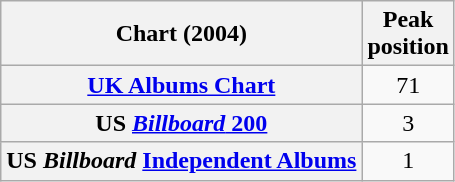<table class="wikitable sortable plainrowheaders" style="text-align:center">
<tr>
<th scope="col">Chart (2004)</th>
<th scope="col">Peak<br> position</th>
</tr>
<tr>
<th scope="row"><a href='#'>UK Albums Chart</a></th>
<td>71</td>
</tr>
<tr>
<th scope="row">US <a href='#'><em>Billboard</em> 200</a></th>
<td>3</td>
</tr>
<tr>
<th scope="row">US <em>Billboard</em> <a href='#'>Independent Albums</a></th>
<td>1</td>
</tr>
</table>
